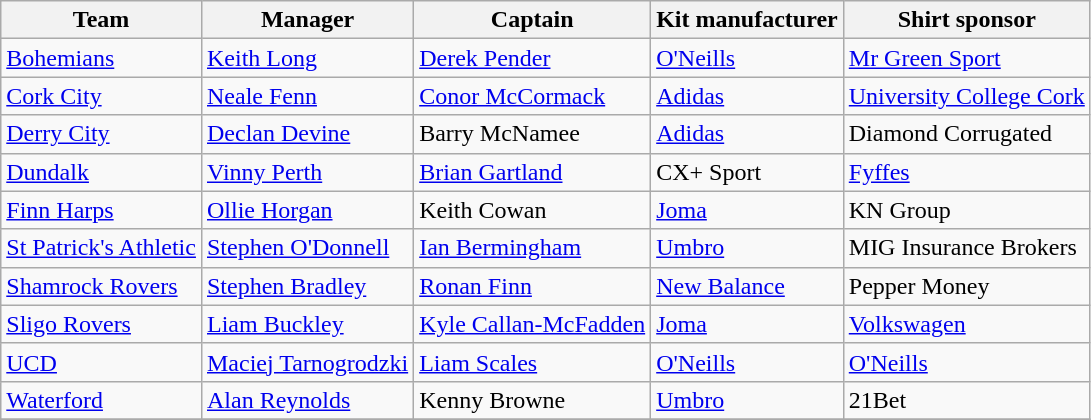<table class="wikitable sortable" style="text-align: left;">
<tr>
<th>Team</th>
<th>Manager</th>
<th>Captain</th>
<th>Kit manufacturer</th>
<th>Shirt sponsor</th>
</tr>
<tr>
<td><a href='#'>Bohemians</a></td>
<td> <a href='#'>Keith Long</a></td>
<td> <a href='#'>Derek Pender</a></td>
<td><a href='#'>O'Neills</a></td>
<td><a href='#'>Mr Green Sport</a></td>
</tr>
<tr>
<td><a href='#'>Cork City</a></td>
<td> <a href='#'>Neale Fenn</a></td>
<td> <a href='#'>Conor McCormack</a></td>
<td><a href='#'>Adidas</a></td>
<td><a href='#'>University College Cork</a></td>
</tr>
<tr>
<td><a href='#'>Derry City</a></td>
<td> <a href='#'>Declan Devine</a></td>
<td> Barry McNamee</td>
<td><a href='#'>Adidas</a></td>
<td>Diamond Corrugated</td>
</tr>
<tr>
<td><a href='#'>Dundalk</a></td>
<td> <a href='#'>Vinny Perth</a></td>
<td> <a href='#'>Brian Gartland</a></td>
<td>CX+ Sport</td>
<td><a href='#'>Fyffes</a></td>
</tr>
<tr>
<td><a href='#'>Finn Harps</a></td>
<td> <a href='#'>Ollie Horgan</a></td>
<td> Keith Cowan</td>
<td><a href='#'>Joma</a></td>
<td>KN Group</td>
</tr>
<tr>
<td><a href='#'>St Patrick's Athletic</a></td>
<td> <a href='#'>Stephen O'Donnell</a></td>
<td> <a href='#'>Ian Bermingham</a></td>
<td><a href='#'>Umbro</a></td>
<td>MIG Insurance Brokers</td>
</tr>
<tr>
<td><a href='#'>Shamrock Rovers</a></td>
<td> <a href='#'>Stephen Bradley</a></td>
<td> <a href='#'>Ronan Finn</a></td>
<td><a href='#'>New Balance</a></td>
<td>Pepper Money</td>
</tr>
<tr>
<td><a href='#'>Sligo Rovers</a></td>
<td> <a href='#'>Liam Buckley</a></td>
<td> <a href='#'>Kyle Callan-McFadden</a></td>
<td><a href='#'>Joma</a></td>
<td><a href='#'>Volkswagen</a></td>
</tr>
<tr>
<td><a href='#'>UCD</a></td>
<td> <a href='#'>Maciej Tarnogrodzki</a></td>
<td> <a href='#'>Liam Scales</a></td>
<td><a href='#'>O'Neills</a></td>
<td><a href='#'>O'Neills</a></td>
</tr>
<tr>
<td><a href='#'>Waterford</a></td>
<td> <a href='#'>Alan Reynolds</a></td>
<td> Kenny Browne</td>
<td><a href='#'>Umbro</a></td>
<td>21Bet</td>
</tr>
<tr>
</tr>
</table>
